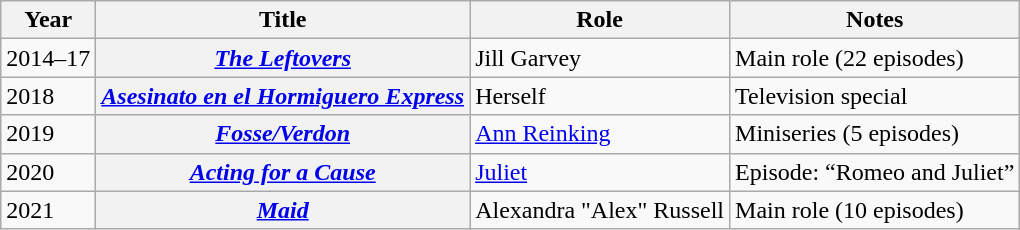<table class="wikitable plainrowheaders sortable">
<tr>
<th scope="col">Year</th>
<th scope="col">Title</th>
<th scope="col">Role</th>
<th scope="col" class=unsortable>Notes</th>
</tr>
<tr>
<td>2014–17</td>
<th scope=row><em><a href='#'>The Leftovers</a></em></th>
<td>Jill Garvey</td>
<td>Main role (22 episodes)</td>
</tr>
<tr>
<td>2018</td>
<th scope=row><em><a href='#'>Asesinato en el Hormiguero Express</a></em></th>
<td>Herself</td>
<td>Television special</td>
</tr>
<tr>
<td>2019</td>
<th scope=row><em><a href='#'>Fosse/Verdon</a></em></th>
<td><a href='#'>Ann Reinking</a></td>
<td>Miniseries (5 episodes)</td>
</tr>
<tr>
<td>2020</td>
<th scope=row><em><a href='#'>Acting for a Cause</a></em></th>
<td><a href='#'>Juliet</a></td>
<td>Episode: “Romeo and Juliet”</td>
</tr>
<tr>
<td>2021</td>
<th scope=row><em><a href='#'>Maid</a></em></th>
<td>Alexandra "Alex" Russell</td>
<td>Main role (10 episodes)</td>
</tr>
</table>
